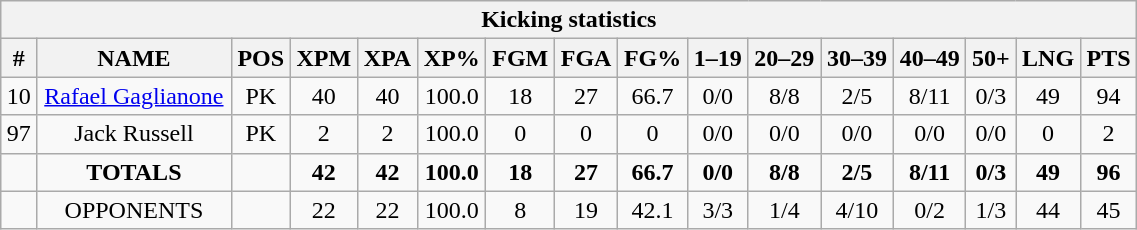<table style="width:60%; text-align:center;" class="wikitable collapsible collapsed">
<tr>
<th colspan="16">Kicking statistics</th>
</tr>
<tr>
<th>#</th>
<th>NAME</th>
<th>POS</th>
<th>XPM</th>
<th>XPA</th>
<th>XP%</th>
<th>FGM</th>
<th>FGA</th>
<th>FG%</th>
<th>1–19</th>
<th>20–29</th>
<th>30–39</th>
<th>40–49</th>
<th>50+</th>
<th>LNG</th>
<th>PTS</th>
</tr>
<tr>
<td>10</td>
<td><a href='#'>Rafael Gaglianone</a></td>
<td>PK</td>
<td>40</td>
<td>40</td>
<td>100.0</td>
<td>18</td>
<td>27</td>
<td>66.7</td>
<td>0/0</td>
<td>8/8</td>
<td>2/5</td>
<td>8/11</td>
<td>0/3</td>
<td>49</td>
<td>94</td>
</tr>
<tr>
<td>97</td>
<td>Jack Russell</td>
<td>PK</td>
<td>2</td>
<td>2</td>
<td>100.0</td>
<td>0</td>
<td>0</td>
<td>0</td>
<td>0/0</td>
<td>0/0</td>
<td>0/0</td>
<td>0/0</td>
<td>0/0</td>
<td>0</td>
<td>2</td>
</tr>
<tr>
<td></td>
<td><strong>TOTALS</strong></td>
<td></td>
<td><strong>42</strong></td>
<td><strong>42</strong></td>
<td><strong>100.0</strong></td>
<td><strong>18</strong></td>
<td><strong>27</strong></td>
<td><strong>66.7</strong></td>
<td><strong>0/0</strong></td>
<td><strong>8/8</strong></td>
<td><strong>2/5</strong></td>
<td><strong>8/11</strong></td>
<td><strong>0/3</strong></td>
<td><strong>49</strong></td>
<td><strong>96</strong></td>
</tr>
<tr>
<td></td>
<td>OPPONENTS</td>
<td></td>
<td>22</td>
<td>22</td>
<td>100.0</td>
<td>8</td>
<td>19</td>
<td>42.1</td>
<td>3/3</td>
<td>1/4</td>
<td>4/10</td>
<td>0/2</td>
<td>1/3</td>
<td>44</td>
<td>45</td>
</tr>
</table>
